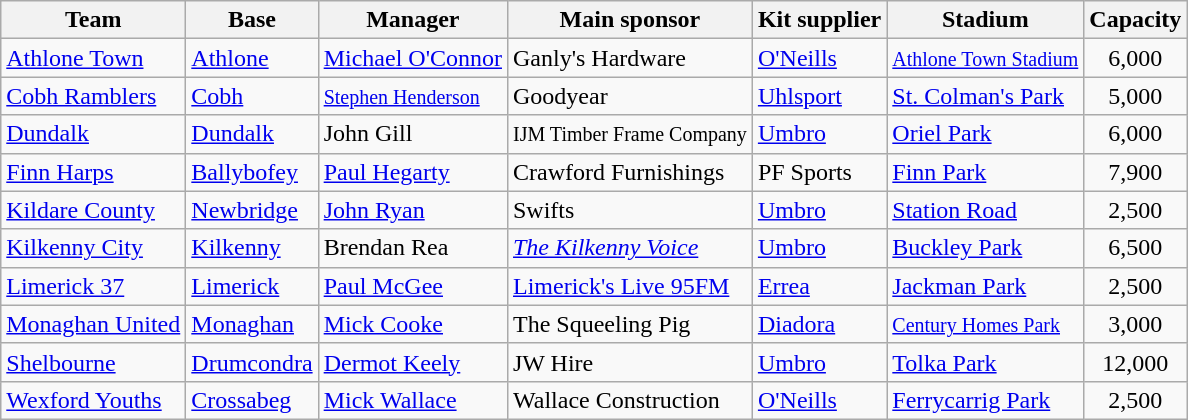<table class="wikitable sortable">
<tr>
<th>Team</th>
<th>Base</th>
<th>Manager</th>
<th>Main sponsor</th>
<th>Kit supplier</th>
<th>Stadium</th>
<th>Capacity</th>
</tr>
<tr>
<td><a href='#'>Athlone Town</a></td>
<td><a href='#'>Athlone</a></td>
<td> <a href='#'>Michael O'Connor</a></td>
<td>Ganly's Hardware</td>
<td><a href='#'>O'Neills</a></td>
<td><small><a href='#'>Athlone Town Stadium</a></small></td>
<td align="center">6,000</td>
</tr>
<tr>
<td><a href='#'>Cobh Ramblers</a></td>
<td><a href='#'>Cobh</a></td>
<td> <small><a href='#'>Stephen Henderson</a></small></td>
<td>Goodyear</td>
<td><a href='#'>Uhlsport</a></td>
<td><a href='#'>St. Colman's Park</a></td>
<td align="center">5,000</td>
</tr>
<tr>
<td><a href='#'>Dundalk</a></td>
<td><a href='#'>Dundalk</a></td>
<td> John Gill</td>
<td><small>IJM Timber Frame Company</small></td>
<td><a href='#'>Umbro</a></td>
<td><a href='#'>Oriel Park</a></td>
<td align="center">6,000</td>
</tr>
<tr>
<td><a href='#'>Finn Harps</a></td>
<td><a href='#'>Ballybofey</a></td>
<td> <a href='#'>Paul Hegarty</a></td>
<td>Crawford Furnishings</td>
<td>PF Sports</td>
<td><a href='#'>Finn Park</a></td>
<td align="center">7,900</td>
</tr>
<tr>
<td><a href='#'>Kildare County</a></td>
<td><a href='#'>Newbridge</a></td>
<td> <a href='#'>John Ryan</a></td>
<td>Swifts</td>
<td><a href='#'>Umbro</a></td>
<td><a href='#'>Station Road</a></td>
<td align="center">2,500</td>
</tr>
<tr>
<td><a href='#'>Kilkenny City</a></td>
<td><a href='#'>Kilkenny</a></td>
<td> Brendan Rea</td>
<td><em><a href='#'>The Kilkenny Voice</a></em></td>
<td><a href='#'>Umbro</a></td>
<td><a href='#'>Buckley Park</a></td>
<td align="center">6,500</td>
</tr>
<tr>
<td><a href='#'>Limerick 37</a></td>
<td><a href='#'>Limerick</a></td>
<td> <a href='#'>Paul McGee</a></td>
<td><a href='#'>Limerick's Live 95FM</a></td>
<td><a href='#'>Errea</a></td>
<td><a href='#'>Jackman Park</a></td>
<td align="center">2,500</td>
</tr>
<tr>
<td><a href='#'>Monaghan United</a></td>
<td><a href='#'>Monaghan</a></td>
<td> <a href='#'>Mick Cooke</a></td>
<td>The Squeeling Pig</td>
<td><a href='#'>Diadora</a></td>
<td><small><a href='#'>Century Homes Park</a></small></td>
<td align="center">3,000</td>
</tr>
<tr>
<td><a href='#'>Shelbourne</a></td>
<td><a href='#'>Drumcondra</a></td>
<td> <a href='#'>Dermot Keely</a></td>
<td>JW Hire</td>
<td><a href='#'>Umbro</a></td>
<td><a href='#'>Tolka Park</a></td>
<td align="center">12,000</td>
</tr>
<tr>
<td><a href='#'>Wexford Youths</a></td>
<td><a href='#'>Crossabeg</a></td>
<td> <a href='#'>Mick Wallace</a></td>
<td>Wallace Construction</td>
<td><a href='#'>O'Neills</a></td>
<td><a href='#'>Ferrycarrig Park</a></td>
<td align="center">2,500</td>
</tr>
</table>
